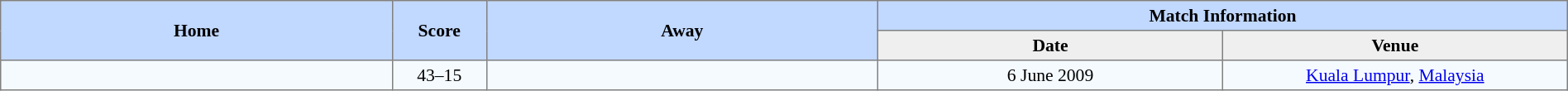<table border=1 style="border-collapse:collapse; font-size:90%; text-align:center;" cellpadding=3 cellspacing=0 width=100%>
<tr bgcolor=#C1D8FF>
<th rowspan=2 width=25%>Home</th>
<th rowspan=2 width=6%>Score</th>
<th rowspan=2 width=25%>Away</th>
<th colspan=6>Match Information</th>
</tr>
<tr bgcolor=#EFEFEF>
<th width=22%>Date</th>
<th width=22%>Venue</th>
</tr>
<tr bgcolor=#F5FAFF>
<td align=right><strong></strong></td>
<td>43–15</td>
<td align=left></td>
<td>6 June 2009</td>
<td><a href='#'>Kuala Lumpur</a>, <a href='#'>Malaysia</a></td>
</tr>
</table>
